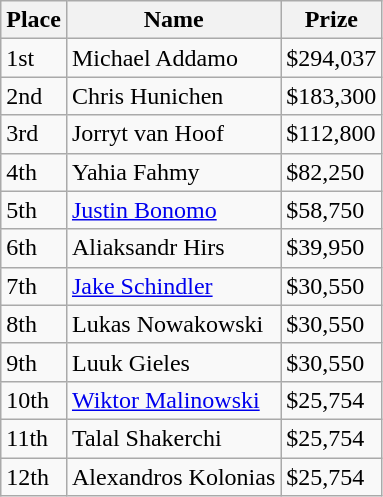<table class="wikitable">
<tr>
<th>Place</th>
<th>Name</th>
<th>Prize</th>
</tr>
<tr>
<td>1st</td>
<td> Michael Addamo</td>
<td>$294,037</td>
</tr>
<tr>
<td>2nd</td>
<td> Chris Hunichen</td>
<td>$183,300</td>
</tr>
<tr>
<td>3rd</td>
<td> Jorryt van Hoof</td>
<td>$112,800</td>
</tr>
<tr>
<td>4th</td>
<td>Yahia Fahmy</td>
<td>$82,250</td>
</tr>
<tr>
<td>5th</td>
<td> <a href='#'>Justin Bonomo</a></td>
<td>$58,750</td>
</tr>
<tr>
<td>6th</td>
<td> Aliaksandr Hirs</td>
<td>$39,950</td>
</tr>
<tr>
<td>7th</td>
<td> <a href='#'>Jake Schindler</a></td>
<td>$30,550</td>
</tr>
<tr>
<td>8th</td>
<td>Lukas Nowakowski</td>
<td>$30,550</td>
</tr>
<tr>
<td>9th</td>
<td> Luuk Gieles</td>
<td>$30,550</td>
</tr>
<tr>
<td>10th</td>
<td> <a href='#'>Wiktor Malinowski</a></td>
<td>$25,754</td>
</tr>
<tr>
<td>11th</td>
<td> Talal Shakerchi</td>
<td>$25,754</td>
</tr>
<tr>
<td>12th</td>
<td> Alexandros Kolonias</td>
<td>$25,754</td>
</tr>
</table>
